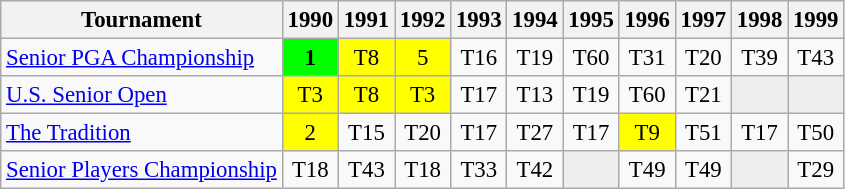<table class="wikitable" style="font-size:95%;text-align:center;">
<tr>
<th>Tournament</th>
<th>1990</th>
<th>1991</th>
<th>1992</th>
<th>1993</th>
<th>1994</th>
<th>1995</th>
<th>1996</th>
<th>1997</th>
<th>1998</th>
<th>1999</th>
</tr>
<tr>
<td align="left"><a href='#'>Senior PGA Championship</a></td>
<td style="background:lime;"><strong>1</strong></td>
<td style="background:yellow;">T8</td>
<td style="background:yellow;">5</td>
<td>T16</td>
<td>T19</td>
<td>T60</td>
<td>T31</td>
<td>T20</td>
<td>T39</td>
<td>T43</td>
</tr>
<tr>
<td align="left"><a href='#'>U.S. Senior Open</a></td>
<td style="background:yellow;">T3</td>
<td style="background:yellow;">T8</td>
<td style="background:yellow;">T3</td>
<td>T17</td>
<td>T13</td>
<td>T19</td>
<td>T60</td>
<td>T21</td>
<td style="background:#eee;"></td>
<td style="background:#eee;"></td>
</tr>
<tr>
<td align="left"><a href='#'>The Tradition</a></td>
<td style="background:yellow;">2</td>
<td>T15</td>
<td>T20</td>
<td>T17</td>
<td>T27</td>
<td>T17</td>
<td style="background:yellow;">T9</td>
<td>T51</td>
<td>T17</td>
<td>T50</td>
</tr>
<tr>
<td align="left"><a href='#'>Senior Players Championship</a></td>
<td>T18</td>
<td>T43</td>
<td>T18</td>
<td>T33</td>
<td>T42</td>
<td style="background:#eee;"></td>
<td>T49</td>
<td>T49</td>
<td style="background:#eee;"></td>
<td>T29</td>
</tr>
</table>
